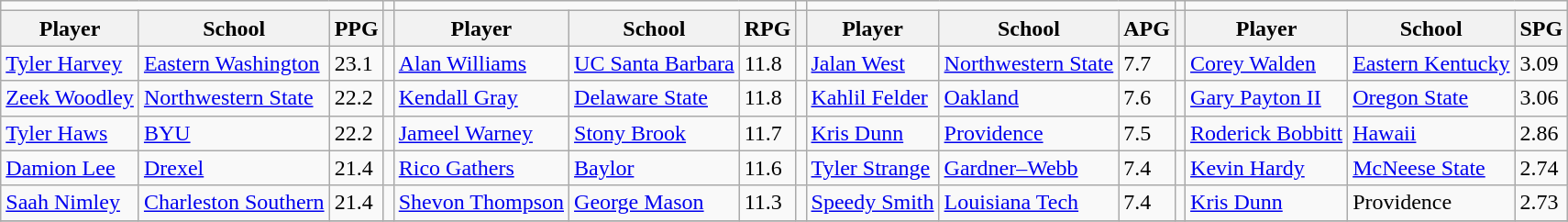<table class="wikitable" style="text-align: left;">
<tr>
<td colspan=3></td>
<td></td>
<td colspan=3></td>
<td></td>
<td colspan=3></td>
<td></td>
<td colspan=3></td>
</tr>
<tr>
<th>Player</th>
<th>School</th>
<th>PPG</th>
<th></th>
<th>Player</th>
<th>School</th>
<th>RPG</th>
<th></th>
<th>Player</th>
<th>School</th>
<th>APG</th>
<th></th>
<th>Player</th>
<th>School</th>
<th>SPG</th>
</tr>
<tr>
<td><a href='#'>Tyler Harvey</a></td>
<td><a href='#'>Eastern Washington</a></td>
<td>23.1</td>
<td></td>
<td><a href='#'>Alan Williams</a></td>
<td><a href='#'>UC Santa Barbara</a></td>
<td>11.8</td>
<td></td>
<td><a href='#'>Jalan West</a></td>
<td><a href='#'>Northwestern State</a></td>
<td>7.7</td>
<td></td>
<td><a href='#'>Corey Walden</a></td>
<td><a href='#'>Eastern Kentucky</a></td>
<td>3.09</td>
</tr>
<tr>
<td><a href='#'>Zeek Woodley</a></td>
<td><a href='#'>Northwestern State</a></td>
<td>22.2</td>
<td></td>
<td><a href='#'>Kendall Gray</a></td>
<td><a href='#'>Delaware State</a></td>
<td>11.8</td>
<td></td>
<td><a href='#'>Kahlil Felder</a></td>
<td><a href='#'>Oakland</a></td>
<td>7.6</td>
<td></td>
<td><a href='#'>Gary Payton II</a></td>
<td><a href='#'>Oregon State</a></td>
<td>3.06</td>
</tr>
<tr>
<td><a href='#'>Tyler Haws</a></td>
<td><a href='#'>BYU</a></td>
<td>22.2</td>
<td></td>
<td><a href='#'>Jameel Warney</a></td>
<td><a href='#'>Stony Brook</a></td>
<td>11.7</td>
<td></td>
<td><a href='#'>Kris Dunn</a></td>
<td><a href='#'>Providence</a></td>
<td>7.5</td>
<td></td>
<td><a href='#'>Roderick Bobbitt</a></td>
<td><a href='#'>Hawaii</a></td>
<td>2.86</td>
</tr>
<tr>
<td><a href='#'>Damion Lee</a></td>
<td><a href='#'>Drexel</a></td>
<td>21.4</td>
<td></td>
<td><a href='#'>Rico Gathers</a></td>
<td><a href='#'>Baylor</a></td>
<td>11.6</td>
<td></td>
<td><a href='#'>Tyler Strange</a></td>
<td><a href='#'>Gardner–Webb</a></td>
<td>7.4</td>
<td></td>
<td><a href='#'>Kevin Hardy</a></td>
<td><a href='#'>McNeese State</a></td>
<td>2.74</td>
</tr>
<tr>
<td><a href='#'>Saah Nimley</a></td>
<td><a href='#'>Charleston Southern</a></td>
<td>21.4</td>
<td></td>
<td><a href='#'>Shevon Thompson</a></td>
<td><a href='#'>George Mason</a></td>
<td>11.3</td>
<td></td>
<td><a href='#'>Speedy Smith</a></td>
<td><a href='#'>Louisiana Tech</a></td>
<td>7.4</td>
<td></td>
<td><a href='#'>Kris Dunn</a></td>
<td>Providence</td>
<td>2.73</td>
</tr>
<tr>
</tr>
</table>
